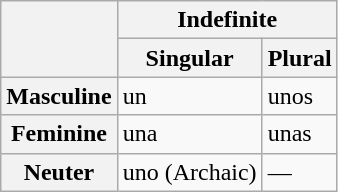<table class="wikitable">
<tr>
<th rowspan=2></th>
<th colspan=2>Indefinite</th>
</tr>
<tr>
<th>Singular</th>
<th>Plural</th>
</tr>
<tr>
<th>Masculine</th>
<td>un</td>
<td>unos</td>
</tr>
<tr>
<th>Feminine</th>
<td>una</td>
<td>unas</td>
</tr>
<tr>
<th>Neuter</th>
<td>uno (Archaic)</td>
<td>—</td>
</tr>
</table>
